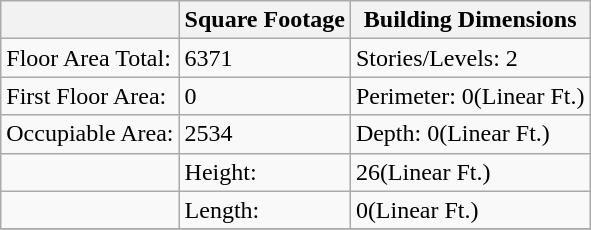<table class="wikitable">
<tr>
<th></th>
<th>Square Footage</th>
<th>Building Dimensions</th>
</tr>
<tr>
<td>Floor Area Total:</td>
<td>6371</td>
<td>Stories/Levels: 	2</td>
</tr>
<tr>
<td>First Floor Area:</td>
<td>0</td>
<td>Perimeter: 	0(Linear Ft.)</td>
</tr>
<tr>
<td>Occupiable Area:</td>
<td>2534</td>
<td>Depth: 	0(Linear Ft.)</td>
</tr>
<tr>
<td></td>
<td>Height:</td>
<td>26(Linear Ft.)</td>
</tr>
<tr>
<td></td>
<td>Length:</td>
<td>0(Linear Ft.)</td>
</tr>
<tr>
</tr>
</table>
